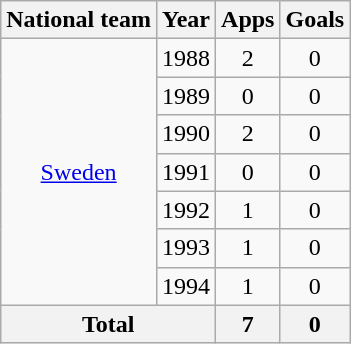<table class="wikitable" style="text-align: center">
<tr>
<th>National team</th>
<th>Year</th>
<th>Apps</th>
<th>Goals</th>
</tr>
<tr>
<td rowspan="7"><a href='#'>Sweden</a></td>
<td>1988</td>
<td>2</td>
<td>0</td>
</tr>
<tr>
<td>1989</td>
<td>0</td>
<td>0</td>
</tr>
<tr>
<td>1990</td>
<td>2</td>
<td>0</td>
</tr>
<tr>
<td>1991</td>
<td>0</td>
<td>0</td>
</tr>
<tr>
<td>1992</td>
<td>1</td>
<td>0</td>
</tr>
<tr>
<td>1993</td>
<td>1</td>
<td>0</td>
</tr>
<tr>
<td>1994</td>
<td>1</td>
<td>0</td>
</tr>
<tr>
<th colspan="2">Total</th>
<th>7</th>
<th>0</th>
</tr>
</table>
